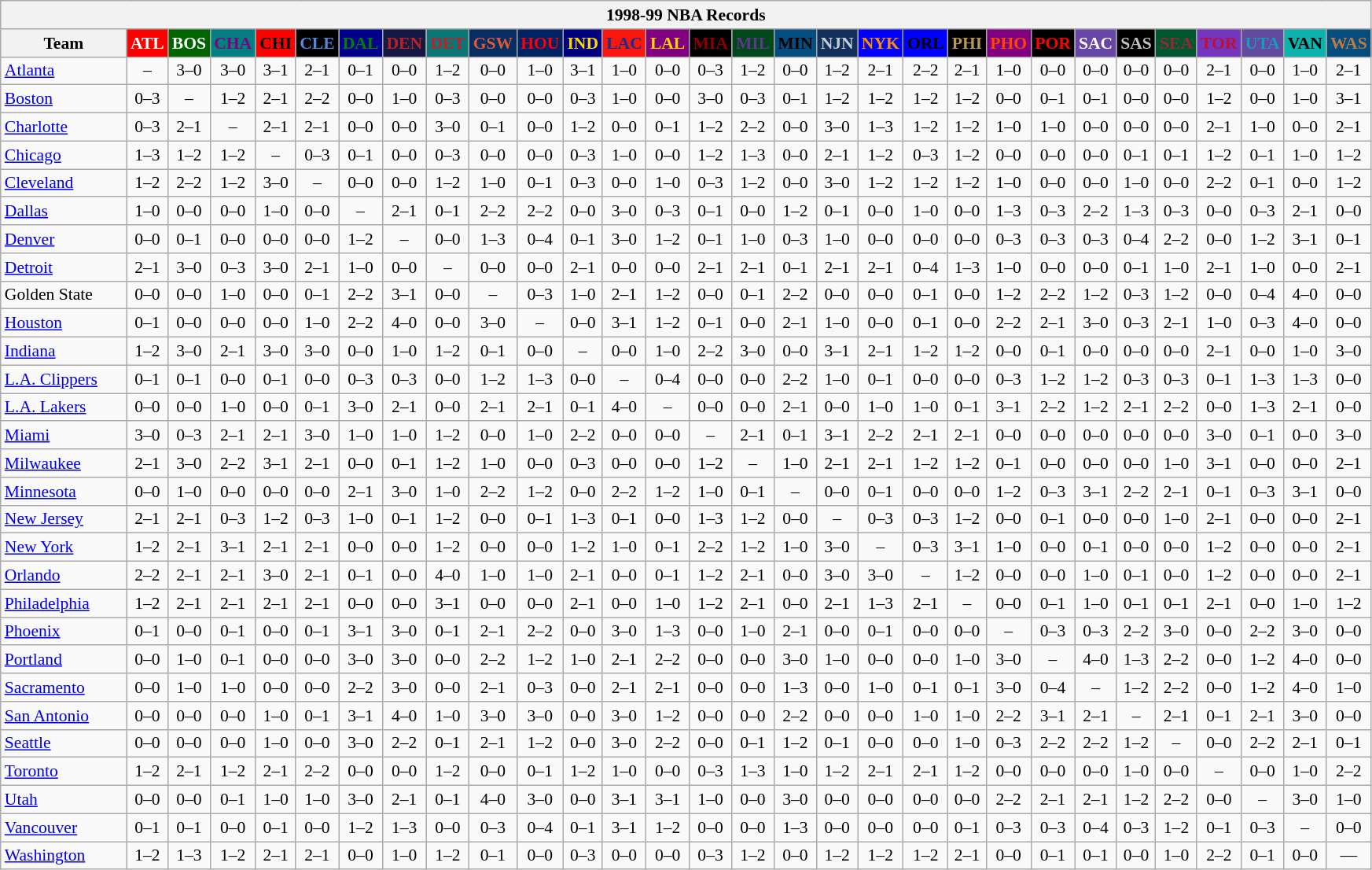<table class="wikitable" style="font-size:90%; text-align:center;">
<tr>
<th colspan=30>1998-99 NBA Records</th>
</tr>
<tr>
<th width=100>Team</th>
<th style="background:#FF0000;color:#FFFFFF;width=35">ATL</th>
<th style="background:#006400;color:#FFFFFF;width=35">BOS</th>
<th style="background:#008080;color:#800080;width=35">CHA</th>
<th style="background:#FF0000;color:#000000;width=35">CHI</th>
<th style="background:#000000;color:#5787DC;width=35">CLE</th>
<th style="background:#00008B;color:#008000;width=35">DAL</th>
<th style="background:#141A44;color:#BC2224;width=35">DEN</th>
<th style="background:#0C7674;color:#BB222C;width=35">DET</th>
<th style="background:#072E63;color:#DC5A34;width=35">GSW</th>
<th style="background:#002366;color:#FF0000;width=35">HOU</th>
<th style="background:#000080;color:#FFD700;width=35">IND</th>
<th style="background:#F9160D;color:#1A2E8B;width=35">LAC</th>
<th style="background:#800080;color:#FFD700;width=35">LAL</th>
<th style="background:#000000;color:#8B0000;width=35">MIA</th>
<th style="background:#00471B;color:#5C378A;width=35">MIL</th>
<th style="background:#044D80;color:#000000;width=35">MIN</th>
<th style="background:#12305B;color:#C4CED4;width=35">NJN</th>
<th style="background:#0000FF;color:#FF8C00;width=35">NYK</th>
<th style="background:#0000FF;color:#000000;width=35">ORL</th>
<th style="background:#000000;color:#BB9754;width=35">PHI</th>
<th style="background:#800080;color:#FF4500;width=35">PHO</th>
<th style="background:#000000;color:#FF0000;width=35">POR</th>
<th style="background:#6846A8;color:#FFFFFF;width=35">SAC</th>
<th style="background:#000000;color:#C0C0C0;width=35">SAS</th>
<th style="background:#005831;color:#992634;width=35">SEA</th>
<th style="background:#7436BF;color:#BE0F34;width=35">TOR</th>
<th style="background:#644A9C;color:#149BC7;width=35">UTA</th>
<th style="background:#0CB2AC;color:#000000;width=35">VAN</th>
<th style="background:#044D7D;color:#BC7A44;width=35">WAS</th>
</tr>
<tr>
<td style="text-align:left;"><a href='#'>Atlanta</a></td>
<td>–</td>
<td>3–0</td>
<td>3–0</td>
<td>3–1</td>
<td>2–1</td>
<td>0–1</td>
<td>0–0</td>
<td>1–2</td>
<td>0–0</td>
<td>1–0</td>
<td>3–1</td>
<td>1–0</td>
<td>0–0</td>
<td>0–3</td>
<td>1–2</td>
<td>0–0</td>
<td>1–2</td>
<td>2–1</td>
<td>2–2</td>
<td>2–1</td>
<td>1–0</td>
<td>0–0</td>
<td>0–0</td>
<td>0–0</td>
<td>0–0</td>
<td>2–1</td>
<td>0–0</td>
<td>1–0</td>
<td>2–1</td>
</tr>
<tr>
<td style="text-align:left;"><a href='#'>Boston</a></td>
<td>0–3</td>
<td>–</td>
<td>1–2</td>
<td>2–1</td>
<td>2–2</td>
<td>0–0</td>
<td>1–0</td>
<td>0–3</td>
<td>0–0</td>
<td>0–0</td>
<td>0–3</td>
<td>1–0</td>
<td>0–0</td>
<td>3–0</td>
<td>0–3</td>
<td>0–1</td>
<td>1–2</td>
<td>1–2</td>
<td>1–2</td>
<td>1–2</td>
<td>0–0</td>
<td>0–1</td>
<td>0–1</td>
<td>0–0</td>
<td>0–0</td>
<td>1–2</td>
<td>0–0</td>
<td>1–0</td>
<td>3–1</td>
</tr>
<tr>
<td style="text-align:left;"><a href='#'>Charlotte</a></td>
<td>0–3</td>
<td>2–1</td>
<td>–</td>
<td>2–1</td>
<td>2–1</td>
<td>0–0</td>
<td>0–0</td>
<td>3–0</td>
<td>0–1</td>
<td>0–0</td>
<td>1–2</td>
<td>0–0</td>
<td>0–1</td>
<td>1–2</td>
<td>2–2</td>
<td>0–0</td>
<td>3–0</td>
<td>1–3</td>
<td>1–2</td>
<td>1–2</td>
<td>1–0</td>
<td>1–0</td>
<td>0–0</td>
<td>0–0</td>
<td>0–0</td>
<td>2–1</td>
<td>1–0</td>
<td>0–0</td>
<td>2–1</td>
</tr>
<tr>
<td style="text-align:left;"><a href='#'>Chicago</a></td>
<td>1–3</td>
<td>1–2</td>
<td>1–2</td>
<td>–</td>
<td>0–3</td>
<td>0–1</td>
<td>0–0</td>
<td>0–3</td>
<td>0–0</td>
<td>0–0</td>
<td>0–3</td>
<td>1–0</td>
<td>0–0</td>
<td>1–2</td>
<td>1–3</td>
<td>0–0</td>
<td>2–1</td>
<td>1–2</td>
<td>0–3</td>
<td>1–2</td>
<td>0–0</td>
<td>0–0</td>
<td>0–0</td>
<td>0–1</td>
<td>0–1</td>
<td>1–2</td>
<td>0–1</td>
<td>1–0</td>
<td>1–2</td>
</tr>
<tr>
<td style="text-align:left;"><a href='#'>Cleveland</a></td>
<td>1–2</td>
<td>2–2</td>
<td>1–2</td>
<td>3–0</td>
<td>–</td>
<td>0–0</td>
<td>0–0</td>
<td>1–2</td>
<td>1–0</td>
<td>0–1</td>
<td>0–3</td>
<td>0–0</td>
<td>1–0</td>
<td>0–3</td>
<td>1–2</td>
<td>0–0</td>
<td>3–0</td>
<td>1–2</td>
<td>1–2</td>
<td>1–2</td>
<td>1–0</td>
<td>0–0</td>
<td>0–0</td>
<td>1–0</td>
<td>0–0</td>
<td>2–2</td>
<td>0–1</td>
<td>0–0</td>
<td>1–2</td>
</tr>
<tr>
<td style="text-align:left;"><a href='#'>Dallas</a></td>
<td>1–0</td>
<td>0–0</td>
<td>0–0</td>
<td>1–0</td>
<td>0–0</td>
<td>–</td>
<td>2–1</td>
<td>0–1</td>
<td>2–2</td>
<td>2–2</td>
<td>0–0</td>
<td>3–0</td>
<td>0–3</td>
<td>0–1</td>
<td>0–0</td>
<td>1–2</td>
<td>0–1</td>
<td>0–0</td>
<td>1–0</td>
<td>0–0</td>
<td>1–3</td>
<td>0–3</td>
<td>2–2</td>
<td>1–3</td>
<td>0–3</td>
<td>0–0</td>
<td>0–3</td>
<td>2–1</td>
<td>0–0</td>
</tr>
<tr>
<td style="text-align:left;"><a href='#'>Denver</a></td>
<td>0–0</td>
<td>0–1</td>
<td>0–0</td>
<td>0–0</td>
<td>0–0</td>
<td>1–2</td>
<td>–</td>
<td>0–0</td>
<td>1–3</td>
<td>0–4</td>
<td>0–1</td>
<td>3–0</td>
<td>1–2</td>
<td>0–1</td>
<td>1–0</td>
<td>0–3</td>
<td>1–0</td>
<td>0–0</td>
<td>0–0</td>
<td>0–0</td>
<td>0–3</td>
<td>0–3</td>
<td>0–3</td>
<td>0–4</td>
<td>2–2</td>
<td>0–0</td>
<td>1–2</td>
<td>3–1</td>
<td>0–1</td>
</tr>
<tr>
<td style="text-align:left;"><a href='#'>Detroit</a></td>
<td>2–1</td>
<td>3–0</td>
<td>0–3</td>
<td>3–0</td>
<td>2–1</td>
<td>1–0</td>
<td>0–0</td>
<td>–</td>
<td>0–0</td>
<td>0–0</td>
<td>2–1</td>
<td>0–0</td>
<td>0–0</td>
<td>2–1</td>
<td>2–1</td>
<td>0–1</td>
<td>2–1</td>
<td>2–1</td>
<td>0–4</td>
<td>1–3</td>
<td>1–0</td>
<td>0–0</td>
<td>0–0</td>
<td>0–1</td>
<td>1–0</td>
<td>2–1</td>
<td>1–0</td>
<td>0–0</td>
<td>2–1</td>
</tr>
<tr>
<td style="text-align:left;">Golden State</td>
<td>0–0</td>
<td>0–0</td>
<td>1–0</td>
<td>0–0</td>
<td>0–1</td>
<td>2–2</td>
<td>3–1</td>
<td>0–0</td>
<td>–</td>
<td>0–3</td>
<td>1–0</td>
<td>2–1</td>
<td>1–2</td>
<td>0–0</td>
<td>0–1</td>
<td>2–2</td>
<td>0–0</td>
<td>0–0</td>
<td>0–1</td>
<td>0–0</td>
<td>1–2</td>
<td>2–2</td>
<td>1–2</td>
<td>0–3</td>
<td>1–2</td>
<td>0–0</td>
<td>0–4</td>
<td>4–0</td>
<td>0–0</td>
</tr>
<tr>
<td style="text-align:left;"><a href='#'>Houston</a></td>
<td>0–1</td>
<td>0–0</td>
<td>0–0</td>
<td>0–0</td>
<td>1–0</td>
<td>2–2</td>
<td>4–0</td>
<td>0–0</td>
<td>3–0</td>
<td>–</td>
<td>0–0</td>
<td>3–1</td>
<td>1–2</td>
<td>0–1</td>
<td>0–0</td>
<td>2–1</td>
<td>1–0</td>
<td>0–0</td>
<td>0–1</td>
<td>0–0</td>
<td>2–2</td>
<td>2–1</td>
<td>3–0</td>
<td>0–3</td>
<td>2–1</td>
<td>1–0</td>
<td>0–3</td>
<td>4–0</td>
<td>0–0</td>
</tr>
<tr>
<td style="text-align:left;"><a href='#'>Indiana</a></td>
<td>1–2</td>
<td>3–0</td>
<td>2–1</td>
<td>3–0</td>
<td>3–0</td>
<td>0–0</td>
<td>1–0</td>
<td>1–2</td>
<td>0–1</td>
<td>0–0</td>
<td>–</td>
<td>0–0</td>
<td>1–0</td>
<td>2–2</td>
<td>3–0</td>
<td>0–0</td>
<td>3–1</td>
<td>2–1</td>
<td>1–2</td>
<td>1–2</td>
<td>0–0</td>
<td>0–1</td>
<td>0–0</td>
<td>0–0</td>
<td>0–0</td>
<td>2–1</td>
<td>0–0</td>
<td>1–0</td>
<td>3–0</td>
</tr>
<tr>
<td style="text-align:left;"><a href='#'>L.A. Clippers</a></td>
<td>0–1</td>
<td>0–1</td>
<td>0–0</td>
<td>0–1</td>
<td>0–0</td>
<td>0–3</td>
<td>0–3</td>
<td>0–0</td>
<td>1–2</td>
<td>1–3</td>
<td>0–0</td>
<td>–</td>
<td>0–4</td>
<td>0–0</td>
<td>0–0</td>
<td>2–2</td>
<td>1–0</td>
<td>0–1</td>
<td>0–0</td>
<td>0–0</td>
<td>0–3</td>
<td>1–2</td>
<td>1–2</td>
<td>0–3</td>
<td>0–3</td>
<td>0–1</td>
<td>1–3</td>
<td>1–3</td>
<td>0–0</td>
</tr>
<tr>
<td style="text-align:left;"><a href='#'>L.A. Lakers</a></td>
<td>0–0</td>
<td>0–0</td>
<td>1–0</td>
<td>0–0</td>
<td>0–1</td>
<td>3–0</td>
<td>2–1</td>
<td>0–0</td>
<td>2–1</td>
<td>2–1</td>
<td>0–1</td>
<td>4–0</td>
<td>–</td>
<td>0–0</td>
<td>0–0</td>
<td>2–1</td>
<td>0–0</td>
<td>1–0</td>
<td>1–0</td>
<td>0–1</td>
<td>3–1</td>
<td>2–2</td>
<td>1–2</td>
<td>2–1</td>
<td>2–2</td>
<td>0–0</td>
<td>1–3</td>
<td>2–1</td>
<td>0–0</td>
</tr>
<tr>
<td style="text-align:left;"><a href='#'>Miami</a></td>
<td>3–0</td>
<td>0–3</td>
<td>2–1</td>
<td>2–1</td>
<td>3–0</td>
<td>1–0</td>
<td>1–0</td>
<td>1–2</td>
<td>0–0</td>
<td>1–0</td>
<td>2–2</td>
<td>0–0</td>
<td>0–0</td>
<td>–</td>
<td>2–1</td>
<td>0–1</td>
<td>3–1</td>
<td>2–2</td>
<td>2–1</td>
<td>2–1</td>
<td>0–0</td>
<td>0–0</td>
<td>0–0</td>
<td>0–0</td>
<td>0–0</td>
<td>3–0</td>
<td>0–1</td>
<td>0–0</td>
<td>3–0</td>
</tr>
<tr>
<td style="text-align:left;"><a href='#'>Milwaukee</a></td>
<td>2–1</td>
<td>3–0</td>
<td>2–2</td>
<td>3–1</td>
<td>2–1</td>
<td>0–0</td>
<td>0–1</td>
<td>1–2</td>
<td>1–0</td>
<td>0–0</td>
<td>0–3</td>
<td>0–0</td>
<td>0–0</td>
<td>1–2</td>
<td>–</td>
<td>1–0</td>
<td>2–1</td>
<td>2–1</td>
<td>1–2</td>
<td>1–2</td>
<td>0–1</td>
<td>0–0</td>
<td>0–0</td>
<td>0–0</td>
<td>1–0</td>
<td>3–1</td>
<td>0–0</td>
<td>0–0</td>
<td>2–1</td>
</tr>
<tr>
<td style="text-align:left;"><a href='#'>Minnesota</a></td>
<td>0–0</td>
<td>1–0</td>
<td>0–0</td>
<td>0–0</td>
<td>0–0</td>
<td>2–1</td>
<td>3–0</td>
<td>1–0</td>
<td>2–2</td>
<td>1–2</td>
<td>0–0</td>
<td>2–2</td>
<td>1–2</td>
<td>1–0</td>
<td>0–1</td>
<td>–</td>
<td>0–0</td>
<td>0–1</td>
<td>0–0</td>
<td>0–0</td>
<td>1–2</td>
<td>0–3</td>
<td>3–1</td>
<td>2–2</td>
<td>2–1</td>
<td>0–1</td>
<td>0–3</td>
<td>3–1</td>
<td>0–0</td>
</tr>
<tr>
<td style="text-align:left;"><a href='#'>New Jersey</a></td>
<td>2–1</td>
<td>2–1</td>
<td>0–3</td>
<td>1–2</td>
<td>0–3</td>
<td>1–0</td>
<td>0–1</td>
<td>1–2</td>
<td>0–0</td>
<td>0–1</td>
<td>1–3</td>
<td>0–1</td>
<td>0–0</td>
<td>1–3</td>
<td>1–2</td>
<td>0–0</td>
<td>–</td>
<td>0–3</td>
<td>0–3</td>
<td>1–2</td>
<td>0–0</td>
<td>0–1</td>
<td>0–0</td>
<td>0–0</td>
<td>1–0</td>
<td>2–1</td>
<td>0–0</td>
<td>0–0</td>
<td>2–1</td>
</tr>
<tr>
<td style="text-align:left;"><a href='#'>New York</a></td>
<td>1–2</td>
<td>2–1</td>
<td>3–1</td>
<td>2–1</td>
<td>2–1</td>
<td>0–0</td>
<td>0–0</td>
<td>1–2</td>
<td>0–0</td>
<td>0–0</td>
<td>1–2</td>
<td>1–0</td>
<td>0–1</td>
<td>2–2</td>
<td>1–2</td>
<td>1–0</td>
<td>3–0</td>
<td>–</td>
<td>0–3</td>
<td>3–1</td>
<td>1–0</td>
<td>0–0</td>
<td>0–1</td>
<td>0–0</td>
<td>0–0</td>
<td>1–2</td>
<td>0–0</td>
<td>0–0</td>
<td>2–1</td>
</tr>
<tr>
<td style="text-align:left;"><a href='#'>Orlando</a></td>
<td>2–2</td>
<td>2–1</td>
<td>2–1</td>
<td>3–0</td>
<td>2–1</td>
<td>0–1</td>
<td>0–0</td>
<td>4–0</td>
<td>1–0</td>
<td>1–0</td>
<td>2–1</td>
<td>0–0</td>
<td>0–1</td>
<td>1–2</td>
<td>2–1</td>
<td>0–0</td>
<td>3–0</td>
<td>3–0</td>
<td>–</td>
<td>1–2</td>
<td>0–0</td>
<td>0–0</td>
<td>1–0</td>
<td>0–1</td>
<td>0–0</td>
<td>1–2</td>
<td>0–0</td>
<td>0–0</td>
<td>2–1</td>
</tr>
<tr>
<td style="text-align:left;"><a href='#'>Philadelphia</a></td>
<td>1–2</td>
<td>2–1</td>
<td>2–1</td>
<td>2–1</td>
<td>2–1</td>
<td>0–0</td>
<td>0–0</td>
<td>3–1</td>
<td>0–0</td>
<td>0–0</td>
<td>2–1</td>
<td>0–0</td>
<td>1–0</td>
<td>1–2</td>
<td>2–1</td>
<td>0–0</td>
<td>2–1</td>
<td>1–3</td>
<td>2–1</td>
<td>–</td>
<td>0–0</td>
<td>0–1</td>
<td>1–0</td>
<td>0–1</td>
<td>0–1</td>
<td>2–1</td>
<td>0–0</td>
<td>1–0</td>
<td>1–2</td>
</tr>
<tr>
<td style="text-align:left;"><a href='#'>Phoenix</a></td>
<td>0–1</td>
<td>0–0</td>
<td>0–1</td>
<td>0–0</td>
<td>0–1</td>
<td>3–1</td>
<td>3–0</td>
<td>0–1</td>
<td>2–1</td>
<td>2–2</td>
<td>0–0</td>
<td>3–0</td>
<td>1–3</td>
<td>0–0</td>
<td>1–0</td>
<td>2–1</td>
<td>0–0</td>
<td>0–1</td>
<td>0–0</td>
<td>0–0</td>
<td>–</td>
<td>0–3</td>
<td>0–3</td>
<td>2–2</td>
<td>3–0</td>
<td>0–0</td>
<td>2–2</td>
<td>3–0</td>
<td>0–0</td>
</tr>
<tr>
<td style="text-align:left;"><a href='#'>Portland</a></td>
<td>0–0</td>
<td>1–0</td>
<td>0–1</td>
<td>0–0</td>
<td>0–0</td>
<td>3–0</td>
<td>3–0</td>
<td>0–0</td>
<td>2–2</td>
<td>1–2</td>
<td>1–0</td>
<td>2–1</td>
<td>2–2</td>
<td>0–0</td>
<td>0–0</td>
<td>3–0</td>
<td>1–0</td>
<td>0–0</td>
<td>0–0</td>
<td>1–0</td>
<td>3–0</td>
<td>–</td>
<td>4–0</td>
<td>1–3</td>
<td>2–2</td>
<td>0–0</td>
<td>1–2</td>
<td>4–0</td>
<td>0–0</td>
</tr>
<tr>
<td style="text-align:left;"><a href='#'>Sacramento</a></td>
<td>0–0</td>
<td>1–0</td>
<td>1–0</td>
<td>0–0</td>
<td>0–0</td>
<td>2–2</td>
<td>3–0</td>
<td>0–0</td>
<td>2–1</td>
<td>0–3</td>
<td>0–0</td>
<td>2–1</td>
<td>2–1</td>
<td>0–0</td>
<td>0–0</td>
<td>1–3</td>
<td>0–0</td>
<td>1–0</td>
<td>0–1</td>
<td>0–1</td>
<td>3–0</td>
<td>0–4</td>
<td>–</td>
<td>1–2</td>
<td>2–2</td>
<td>0–0</td>
<td>1–2</td>
<td>4–0</td>
<td>1–0</td>
</tr>
<tr>
<td style="text-align:left;"><a href='#'>San Antonio</a></td>
<td>0–0</td>
<td>0–0</td>
<td>0–0</td>
<td>1–0</td>
<td>0–1</td>
<td>3–1</td>
<td>4–0</td>
<td>1–0</td>
<td>3–0</td>
<td>3–0</td>
<td>0–0</td>
<td>3–0</td>
<td>1–2</td>
<td>0–0</td>
<td>0–0</td>
<td>2–2</td>
<td>0–0</td>
<td>0–0</td>
<td>1–0</td>
<td>1–0</td>
<td>2–2</td>
<td>3–1</td>
<td>2–1</td>
<td>–</td>
<td>2–1</td>
<td>0–1</td>
<td>2–1</td>
<td>3–0</td>
<td>0–0</td>
</tr>
<tr>
<td style="text-align:left;"><a href='#'>Seattle</a></td>
<td>0–0</td>
<td>0–0</td>
<td>0–0</td>
<td>1–0</td>
<td>0–0</td>
<td>3–0</td>
<td>2–2</td>
<td>0–1</td>
<td>2–1</td>
<td>1–2</td>
<td>0–0</td>
<td>3–0</td>
<td>2–2</td>
<td>0–0</td>
<td>0–1</td>
<td>1–2</td>
<td>0–1</td>
<td>0–0</td>
<td>0–0</td>
<td>1–0</td>
<td>0–3</td>
<td>2–2</td>
<td>2–2</td>
<td>1–2</td>
<td>–</td>
<td>0–0</td>
<td>2–2</td>
<td>2–1</td>
<td>0–1</td>
</tr>
<tr>
<td style="text-align:left;"><a href='#'>Toronto</a></td>
<td>1–2</td>
<td>2–1</td>
<td>1–2</td>
<td>2–1</td>
<td>2–2</td>
<td>0–0</td>
<td>0–0</td>
<td>1–2</td>
<td>0–0</td>
<td>0–1</td>
<td>1–2</td>
<td>1–0</td>
<td>0–0</td>
<td>0–3</td>
<td>1–3</td>
<td>1–0</td>
<td>1–2</td>
<td>2–1</td>
<td>2–1</td>
<td>1–2</td>
<td>0–0</td>
<td>0–0</td>
<td>0–0</td>
<td>1–0</td>
<td>0–0</td>
<td>–</td>
<td>0–0</td>
<td>1–0</td>
<td>2–2</td>
</tr>
<tr>
<td style="text-align:left;"><a href='#'>Utah</a></td>
<td>0–0</td>
<td>0–0</td>
<td>0–1</td>
<td>1–0</td>
<td>1–0</td>
<td>3–0</td>
<td>2–1</td>
<td>0–1</td>
<td>4–0</td>
<td>3–0</td>
<td>0–0</td>
<td>3–1</td>
<td>3–1</td>
<td>1–0</td>
<td>0–0</td>
<td>3–0</td>
<td>0–0</td>
<td>0–0</td>
<td>0–0</td>
<td>0–0</td>
<td>2–2</td>
<td>2–1</td>
<td>2–1</td>
<td>1–2</td>
<td>2–2</td>
<td>0–0</td>
<td>–</td>
<td>3–0</td>
<td>1–0</td>
</tr>
<tr>
<td style="text-align:left;"><a href='#'>Vancouver</a></td>
<td>0–1</td>
<td>0–1</td>
<td>0–0</td>
<td>0–1</td>
<td>0–0</td>
<td>1–2</td>
<td>1–3</td>
<td>0–0</td>
<td>0–3</td>
<td>0–4</td>
<td>0–1</td>
<td>3–1</td>
<td>1–2</td>
<td>0–0</td>
<td>0–0</td>
<td>1–3</td>
<td>0–0</td>
<td>0–0</td>
<td>0–0</td>
<td>0–1</td>
<td>0–3</td>
<td>0–3</td>
<td>0–4</td>
<td>0–3</td>
<td>1–2</td>
<td>0–1</td>
<td>0–3</td>
<td>–</td>
<td>0–0</td>
</tr>
<tr>
<td style="text-align:left;"><a href='#'>Washington</a></td>
<td>1–2</td>
<td>1–3</td>
<td>1–2</td>
<td>2–1</td>
<td>2–1</td>
<td>0–0</td>
<td>1–0</td>
<td>1–2</td>
<td>0–1</td>
<td>0–0</td>
<td>0–3</td>
<td>0–0</td>
<td>0–0</td>
<td>0–3</td>
<td>1–2</td>
<td>0–0</td>
<td>1–2</td>
<td>1–2</td>
<td>1–2</td>
<td>2–1</td>
<td>0–0</td>
<td>0–1</td>
<td>0–1</td>
<td>0–0</td>
<td>1–0</td>
<td>2–2</td>
<td>0–1</td>
<td>0–0</td>
<td>—</td>
</tr>
</table>
